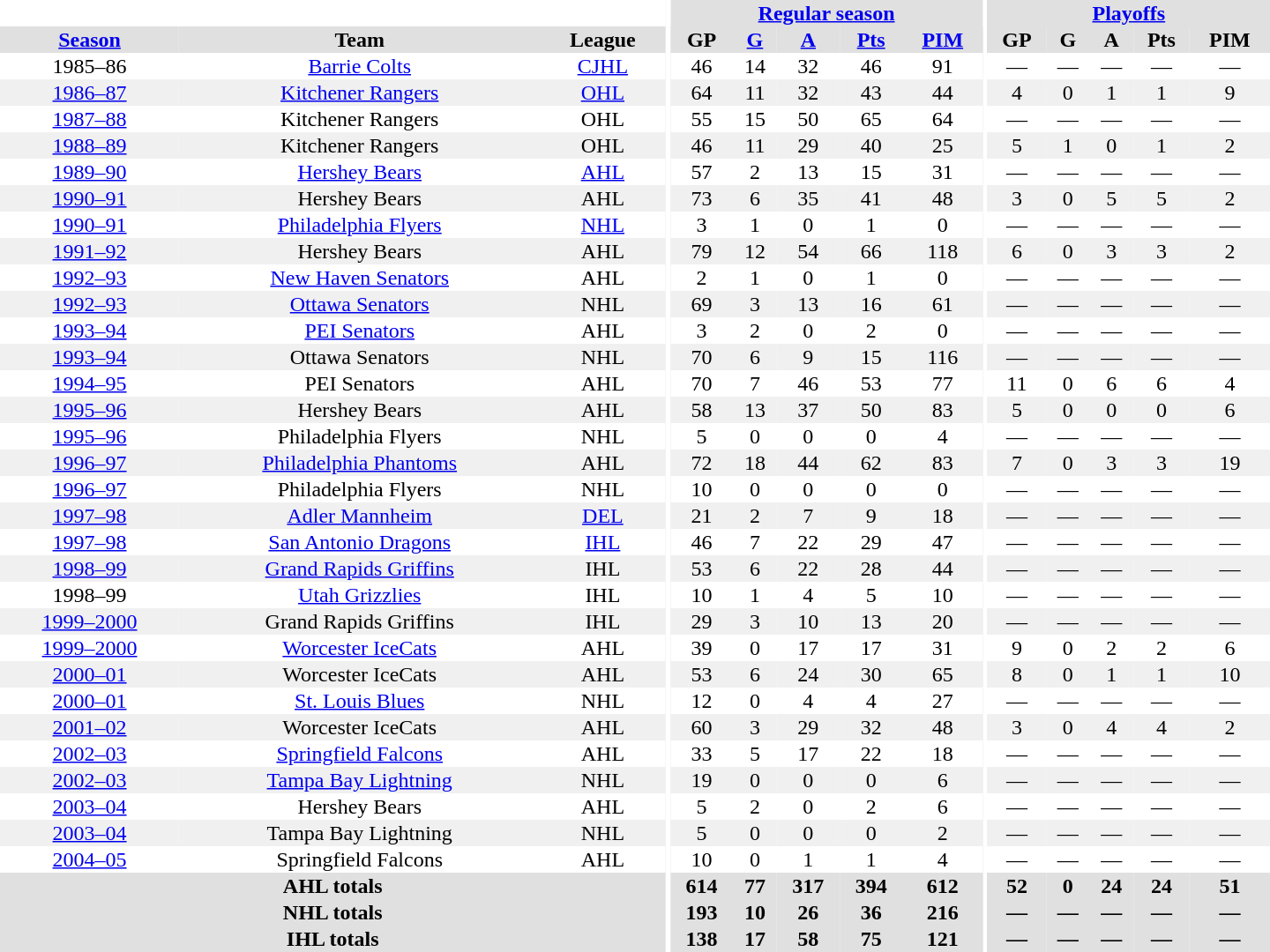<table border="0" cellpadding="1" cellspacing="0" style="text-align:center; width:60em">
<tr bgcolor="#e0e0e0">
<th colspan="3" bgcolor="#ffffff"></th>
<th rowspan="99" bgcolor="#ffffff"></th>
<th colspan="5"><a href='#'>Regular season</a></th>
<th rowspan="99" bgcolor="#ffffff"></th>
<th colspan="5"><a href='#'>Playoffs</a></th>
</tr>
<tr bgcolor="#e0e0e0">
<th><a href='#'>Season</a></th>
<th>Team</th>
<th>League</th>
<th>GP</th>
<th><a href='#'>G</a></th>
<th><a href='#'>A</a></th>
<th><a href='#'>Pts</a></th>
<th><a href='#'>PIM</a></th>
<th>GP</th>
<th>G</th>
<th>A</th>
<th>Pts</th>
<th>PIM</th>
</tr>
<tr>
<td>1985–86</td>
<td><a href='#'>Barrie Colts</a></td>
<td><a href='#'>CJHL</a></td>
<td>46</td>
<td>14</td>
<td>32</td>
<td>46</td>
<td>91</td>
<td>—</td>
<td>—</td>
<td>—</td>
<td>—</td>
<td>—</td>
</tr>
<tr bgcolor="#f0f0f0">
<td><a href='#'>1986–87</a></td>
<td><a href='#'>Kitchener Rangers</a></td>
<td><a href='#'>OHL</a></td>
<td>64</td>
<td>11</td>
<td>32</td>
<td>43</td>
<td>44</td>
<td>4</td>
<td>0</td>
<td>1</td>
<td>1</td>
<td>9</td>
</tr>
<tr>
<td><a href='#'>1987–88</a></td>
<td>Kitchener Rangers</td>
<td>OHL</td>
<td>55</td>
<td>15</td>
<td>50</td>
<td>65</td>
<td>64</td>
<td>—</td>
<td>—</td>
<td>—</td>
<td>—</td>
<td>—</td>
</tr>
<tr bgcolor="#f0f0f0">
<td><a href='#'>1988–89</a></td>
<td>Kitchener Rangers</td>
<td>OHL</td>
<td>46</td>
<td>11</td>
<td>29</td>
<td>40</td>
<td>25</td>
<td>5</td>
<td>1</td>
<td>0</td>
<td>1</td>
<td>2</td>
</tr>
<tr>
<td><a href='#'>1989–90</a></td>
<td><a href='#'>Hershey Bears</a></td>
<td><a href='#'>AHL</a></td>
<td>57</td>
<td>2</td>
<td>13</td>
<td>15</td>
<td>31</td>
<td>—</td>
<td>—</td>
<td>—</td>
<td>—</td>
<td>—</td>
</tr>
<tr bgcolor="#f0f0f0">
<td><a href='#'>1990–91</a></td>
<td>Hershey Bears</td>
<td>AHL</td>
<td>73</td>
<td>6</td>
<td>35</td>
<td>41</td>
<td>48</td>
<td>3</td>
<td>0</td>
<td>5</td>
<td>5</td>
<td>2</td>
</tr>
<tr>
<td><a href='#'>1990–91</a></td>
<td><a href='#'>Philadelphia Flyers</a></td>
<td><a href='#'>NHL</a></td>
<td>3</td>
<td>1</td>
<td>0</td>
<td>1</td>
<td>0</td>
<td>—</td>
<td>—</td>
<td>—</td>
<td>—</td>
<td>—</td>
</tr>
<tr bgcolor="#f0f0f0">
<td><a href='#'>1991–92</a></td>
<td>Hershey Bears</td>
<td>AHL</td>
<td>79</td>
<td>12</td>
<td>54</td>
<td>66</td>
<td>118</td>
<td>6</td>
<td>0</td>
<td>3</td>
<td>3</td>
<td>2</td>
</tr>
<tr>
<td><a href='#'>1992–93</a></td>
<td><a href='#'>New Haven Senators</a></td>
<td>AHL</td>
<td>2</td>
<td>1</td>
<td>0</td>
<td>1</td>
<td>0</td>
<td>—</td>
<td>—</td>
<td>—</td>
<td>—</td>
<td>—</td>
</tr>
<tr bgcolor="#f0f0f0">
<td><a href='#'>1992–93</a></td>
<td><a href='#'>Ottawa Senators</a></td>
<td>NHL</td>
<td>69</td>
<td>3</td>
<td>13</td>
<td>16</td>
<td>61</td>
<td>—</td>
<td>—</td>
<td>—</td>
<td>—</td>
<td>—</td>
</tr>
<tr>
<td><a href='#'>1993–94</a></td>
<td><a href='#'>PEI Senators</a></td>
<td>AHL</td>
<td>3</td>
<td>2</td>
<td>0</td>
<td>2</td>
<td>0</td>
<td>—</td>
<td>—</td>
<td>—</td>
<td>—</td>
<td>—</td>
</tr>
<tr bgcolor="#f0f0f0">
<td><a href='#'>1993–94</a></td>
<td>Ottawa Senators</td>
<td>NHL</td>
<td>70</td>
<td>6</td>
<td>9</td>
<td>15</td>
<td>116</td>
<td>—</td>
<td>—</td>
<td>—</td>
<td>—</td>
<td>—</td>
</tr>
<tr>
<td><a href='#'>1994–95</a></td>
<td>PEI Senators</td>
<td>AHL</td>
<td>70</td>
<td>7</td>
<td>46</td>
<td>53</td>
<td>77</td>
<td>11</td>
<td>0</td>
<td>6</td>
<td>6</td>
<td>4</td>
</tr>
<tr bgcolor="#f0f0f0">
<td><a href='#'>1995–96</a></td>
<td>Hershey Bears</td>
<td>AHL</td>
<td>58</td>
<td>13</td>
<td>37</td>
<td>50</td>
<td>83</td>
<td>5</td>
<td>0</td>
<td>0</td>
<td>0</td>
<td>6</td>
</tr>
<tr>
<td><a href='#'>1995–96</a></td>
<td>Philadelphia Flyers</td>
<td>NHL</td>
<td>5</td>
<td>0</td>
<td>0</td>
<td>0</td>
<td>4</td>
<td>—</td>
<td>—</td>
<td>—</td>
<td>—</td>
<td>—</td>
</tr>
<tr bgcolor="#f0f0f0">
<td><a href='#'>1996–97</a></td>
<td><a href='#'>Philadelphia Phantoms</a></td>
<td>AHL</td>
<td>72</td>
<td>18</td>
<td>44</td>
<td>62</td>
<td>83</td>
<td>7</td>
<td>0</td>
<td>3</td>
<td>3</td>
<td>19</td>
</tr>
<tr>
<td><a href='#'>1996–97</a></td>
<td>Philadelphia Flyers</td>
<td>NHL</td>
<td>10</td>
<td>0</td>
<td>0</td>
<td>0</td>
<td>0</td>
<td>—</td>
<td>—</td>
<td>—</td>
<td>—</td>
<td>—</td>
</tr>
<tr bgcolor="#f0f0f0">
<td><a href='#'>1997–98</a></td>
<td><a href='#'>Adler Mannheim</a></td>
<td><a href='#'>DEL</a></td>
<td>21</td>
<td>2</td>
<td>7</td>
<td>9</td>
<td>18</td>
<td>—</td>
<td>—</td>
<td>—</td>
<td>—</td>
<td>—</td>
</tr>
<tr>
<td><a href='#'>1997–98</a></td>
<td><a href='#'>San Antonio Dragons</a></td>
<td><a href='#'>IHL</a></td>
<td>46</td>
<td>7</td>
<td>22</td>
<td>29</td>
<td>47</td>
<td>—</td>
<td>—</td>
<td>—</td>
<td>—</td>
<td>—</td>
</tr>
<tr bgcolor="#f0f0f0">
<td><a href='#'>1998–99</a></td>
<td><a href='#'>Grand Rapids Griffins</a></td>
<td>IHL</td>
<td>53</td>
<td>6</td>
<td>22</td>
<td>28</td>
<td>44</td>
<td>—</td>
<td>—</td>
<td>—</td>
<td>—</td>
<td>—</td>
</tr>
<tr>
<td>1998–99</td>
<td><a href='#'>Utah Grizzlies</a></td>
<td>IHL</td>
<td>10</td>
<td>1</td>
<td>4</td>
<td>5</td>
<td>10</td>
<td>—</td>
<td>—</td>
<td>—</td>
<td>—</td>
<td>—</td>
</tr>
<tr bgcolor="#f0f0f0">
<td><a href='#'>1999–2000</a></td>
<td>Grand Rapids Griffins</td>
<td>IHL</td>
<td>29</td>
<td>3</td>
<td>10</td>
<td>13</td>
<td>20</td>
<td>—</td>
<td>—</td>
<td>—</td>
<td>—</td>
<td>—</td>
</tr>
<tr>
<td><a href='#'>1999–2000</a></td>
<td><a href='#'>Worcester IceCats</a></td>
<td>AHL</td>
<td>39</td>
<td>0</td>
<td>17</td>
<td>17</td>
<td>31</td>
<td>9</td>
<td>0</td>
<td>2</td>
<td>2</td>
<td>6</td>
</tr>
<tr bgcolor="#f0f0f0">
<td><a href='#'>2000–01</a></td>
<td>Worcester IceCats</td>
<td>AHL</td>
<td>53</td>
<td>6</td>
<td>24</td>
<td>30</td>
<td>65</td>
<td>8</td>
<td>0</td>
<td>1</td>
<td>1</td>
<td>10</td>
</tr>
<tr>
<td><a href='#'>2000–01</a></td>
<td><a href='#'>St. Louis Blues</a></td>
<td>NHL</td>
<td>12</td>
<td>0</td>
<td>4</td>
<td>4</td>
<td>27</td>
<td>—</td>
<td>—</td>
<td>—</td>
<td>—</td>
<td>—</td>
</tr>
<tr bgcolor="#f0f0f0">
<td><a href='#'>2001–02</a></td>
<td>Worcester IceCats</td>
<td>AHL</td>
<td>60</td>
<td>3</td>
<td>29</td>
<td>32</td>
<td>48</td>
<td>3</td>
<td>0</td>
<td>4</td>
<td>4</td>
<td>2</td>
</tr>
<tr>
<td><a href='#'>2002–03</a></td>
<td><a href='#'>Springfield Falcons</a></td>
<td>AHL</td>
<td>33</td>
<td>5</td>
<td>17</td>
<td>22</td>
<td>18</td>
<td>—</td>
<td>—</td>
<td>—</td>
<td>—</td>
<td>—</td>
</tr>
<tr bgcolor="#f0f0f0">
<td><a href='#'>2002–03</a></td>
<td><a href='#'>Tampa Bay Lightning</a></td>
<td>NHL</td>
<td>19</td>
<td>0</td>
<td>0</td>
<td>0</td>
<td>6</td>
<td>—</td>
<td>—</td>
<td>—</td>
<td>—</td>
<td>—</td>
</tr>
<tr>
<td><a href='#'>2003–04</a></td>
<td>Hershey Bears</td>
<td>AHL</td>
<td>5</td>
<td>2</td>
<td>0</td>
<td>2</td>
<td>6</td>
<td>—</td>
<td>—</td>
<td>—</td>
<td>—</td>
<td>—</td>
</tr>
<tr bgcolor="#f0f0f0">
<td><a href='#'>2003–04</a></td>
<td>Tampa Bay Lightning</td>
<td>NHL</td>
<td>5</td>
<td>0</td>
<td>0</td>
<td>0</td>
<td>2</td>
<td>—</td>
<td>—</td>
<td>—</td>
<td>—</td>
<td>—</td>
</tr>
<tr>
<td><a href='#'>2004–05</a></td>
<td>Springfield Falcons</td>
<td>AHL</td>
<td>10</td>
<td>0</td>
<td>1</td>
<td>1</td>
<td>4</td>
<td>—</td>
<td>—</td>
<td>—</td>
<td>—</td>
<td>—</td>
</tr>
<tr bgcolor="#e0e0e0">
<th colspan="3">AHL totals</th>
<th>614</th>
<th>77</th>
<th>317</th>
<th>394</th>
<th>612</th>
<th>52</th>
<th>0</th>
<th>24</th>
<th>24</th>
<th>51</th>
</tr>
<tr bgcolor="#e0e0e0">
<th colspan="3">NHL totals</th>
<th>193</th>
<th>10</th>
<th>26</th>
<th>36</th>
<th>216</th>
<th>—</th>
<th>—</th>
<th>—</th>
<th>—</th>
<th>—</th>
</tr>
<tr bgcolor="#e0e0e0">
<th colspan="3">IHL totals</th>
<th>138</th>
<th>17</th>
<th>58</th>
<th>75</th>
<th>121</th>
<th>—</th>
<th>—</th>
<th>—</th>
<th>—</th>
<th>—</th>
</tr>
</table>
